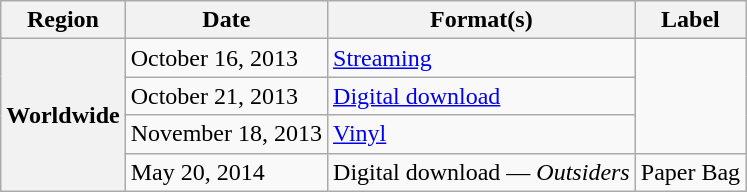<table class="wikitable plainrowheaders">
<tr>
<th scope="col">Region</th>
<th scope="col">Date</th>
<th scope="col">Format(s)</th>
<th scope="col">Label</th>
</tr>
<tr>
<th scope="row" rowspan=4>Worldwide</th>
<td>October 16, 2013</td>
<td><a href='#'>Streaming</a></td>
<td rowspan=3></td>
</tr>
<tr>
<td>October 21, 2013</td>
<td><a href='#'>Digital download</a></td>
</tr>
<tr>
<td>November 18, 2013</td>
<td><a href='#'>Vinyl</a></td>
</tr>
<tr>
<td>May 20, 2014</td>
<td>Digital download — <em>Outsiders</em></td>
<td>Paper Bag</td>
</tr>
</table>
